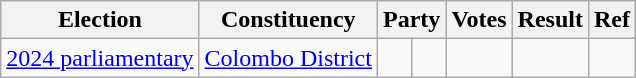<table class="wikitable" style="text-align:left;">
<tr>
<th scope=col>Election</th>
<th scope=col>Constituency</th>
<th scope=col colspan="2">Party</th>
<th scope=col>Votes</th>
<th scope=col>Result</th>
<th scope=col>Ref</th>
</tr>
<tr>
<td><a href='#'>2024 parliamentary</a></td>
<td><a href='#'>Colombo District</a></td>
<td></td>
<td align=right></td>
<td></td>
<td></td>
</tr>
</table>
